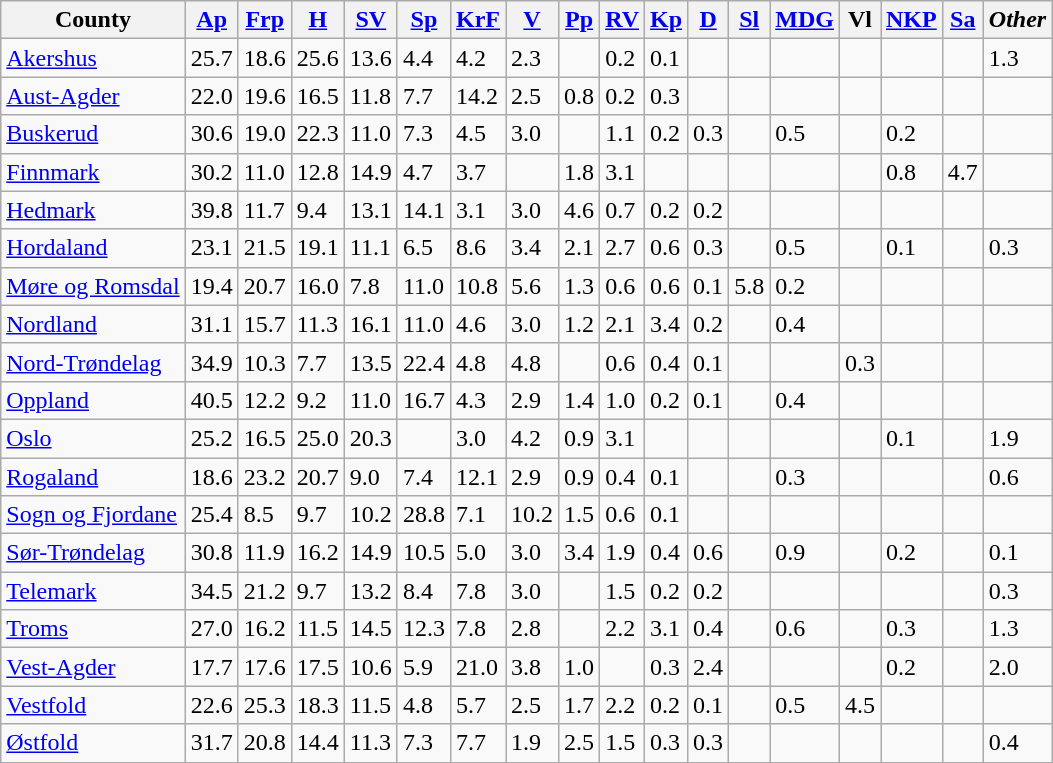<table class=wikitable>
<tr>
<th>County</th>
<th><a href='#'>Ap</a></th>
<th><a href='#'>Frp</a></th>
<th><a href='#'>H</a></th>
<th><a href='#'>SV</a></th>
<th><a href='#'>Sp</a></th>
<th><a href='#'>KrF</a></th>
<th><a href='#'>V</a></th>
<th><a href='#'>Pp</a></th>
<th><a href='#'>RV</a></th>
<th><a href='#'>Kp</a></th>
<th><a href='#'>D</a></th>
<th><a href='#'>Sl</a></th>
<th><a href='#'>MDG</a></th>
<th>Vl</th>
<th><a href='#'>NKP</a></th>
<th><a href='#'>Sa</a></th>
<th><em>Other</em></th>
</tr>
<tr>
<td><a href='#'>Akershus</a></td>
<td>25.7</td>
<td>18.6</td>
<td>25.6</td>
<td>13.6</td>
<td>4.4</td>
<td>4.2</td>
<td>2.3</td>
<td></td>
<td>0.2</td>
<td>0.1</td>
<td></td>
<td></td>
<td></td>
<td></td>
<td></td>
<td></td>
<td>1.3</td>
</tr>
<tr>
<td><a href='#'>Aust-Agder</a></td>
<td>22.0</td>
<td>19.6</td>
<td>16.5</td>
<td>11.8</td>
<td>7.7</td>
<td>14.2</td>
<td>2.5</td>
<td>0.8</td>
<td>0.2</td>
<td>0.3</td>
<td></td>
<td></td>
<td></td>
<td></td>
<td></td>
<td></td>
<td></td>
</tr>
<tr>
<td><a href='#'>Buskerud</a></td>
<td>30.6</td>
<td>19.0</td>
<td>22.3</td>
<td>11.0</td>
<td>7.3</td>
<td>4.5</td>
<td>3.0</td>
<td></td>
<td>1.1</td>
<td>0.2</td>
<td>0.3</td>
<td></td>
<td>0.5</td>
<td></td>
<td>0.2</td>
<td></td>
<td></td>
</tr>
<tr>
<td><a href='#'>Finnmark</a></td>
<td>30.2</td>
<td>11.0</td>
<td>12.8</td>
<td>14.9</td>
<td>4.7</td>
<td>3.7</td>
<td></td>
<td>1.8</td>
<td>3.1</td>
<td></td>
<td></td>
<td></td>
<td></td>
<td></td>
<td>0.8</td>
<td>4.7</td>
<td></td>
</tr>
<tr>
<td><a href='#'>Hedmark</a></td>
<td>39.8</td>
<td>11.7</td>
<td>9.4</td>
<td>13.1</td>
<td>14.1</td>
<td>3.1</td>
<td>3.0</td>
<td>4.6</td>
<td>0.7</td>
<td>0.2</td>
<td>0.2</td>
<td></td>
<td></td>
<td></td>
<td></td>
<td></td>
<td></td>
</tr>
<tr>
<td><a href='#'>Hordaland</a></td>
<td>23.1</td>
<td>21.5</td>
<td>19.1</td>
<td>11.1</td>
<td>6.5</td>
<td>8.6</td>
<td>3.4</td>
<td>2.1</td>
<td>2.7</td>
<td>0.6</td>
<td>0.3</td>
<td></td>
<td>0.5</td>
<td></td>
<td>0.1</td>
<td></td>
<td>0.3</td>
</tr>
<tr>
<td><a href='#'>Møre og Romsdal</a></td>
<td>19.4</td>
<td>20.7</td>
<td>16.0</td>
<td>7.8</td>
<td>11.0</td>
<td>10.8</td>
<td>5.6</td>
<td>1.3</td>
<td>0.6</td>
<td>0.6</td>
<td>0.1</td>
<td>5.8</td>
<td>0.2</td>
<td></td>
<td></td>
<td></td>
<td></td>
</tr>
<tr>
<td><a href='#'>Nordland</a></td>
<td>31.1</td>
<td>15.7</td>
<td>11.3</td>
<td>16.1</td>
<td>11.0</td>
<td>4.6</td>
<td>3.0</td>
<td>1.2</td>
<td>2.1</td>
<td>3.4</td>
<td>0.2</td>
<td></td>
<td>0.4</td>
<td></td>
<td></td>
<td></td>
<td></td>
</tr>
<tr>
<td><a href='#'>Nord-Trøndelag</a></td>
<td>34.9</td>
<td>10.3</td>
<td>7.7</td>
<td>13.5</td>
<td>22.4</td>
<td>4.8</td>
<td>4.8</td>
<td></td>
<td>0.6</td>
<td>0.4</td>
<td>0.1</td>
<td></td>
<td></td>
<td>0.3</td>
<td></td>
<td></td>
<td></td>
</tr>
<tr>
<td><a href='#'>Oppland</a></td>
<td>40.5</td>
<td>12.2</td>
<td>9.2</td>
<td>11.0</td>
<td>16.7</td>
<td>4.3</td>
<td>2.9</td>
<td>1.4</td>
<td>1.0</td>
<td>0.2</td>
<td>0.1</td>
<td></td>
<td>0.4</td>
<td></td>
<td></td>
<td></td>
<td></td>
</tr>
<tr>
<td><a href='#'>Oslo</a></td>
<td>25.2</td>
<td>16.5</td>
<td>25.0</td>
<td>20.3</td>
<td></td>
<td>3.0</td>
<td>4.2</td>
<td>0.9</td>
<td>3.1</td>
<td></td>
<td></td>
<td></td>
<td></td>
<td></td>
<td>0.1</td>
<td></td>
<td>1.9</td>
</tr>
<tr>
<td><a href='#'>Rogaland</a></td>
<td>18.6</td>
<td>23.2</td>
<td>20.7</td>
<td>9.0</td>
<td>7.4</td>
<td>12.1</td>
<td>2.9</td>
<td>0.9</td>
<td>0.4</td>
<td>0.1</td>
<td></td>
<td></td>
<td>0.3</td>
<td></td>
<td></td>
<td></td>
<td>0.6</td>
</tr>
<tr>
<td><a href='#'>Sogn og Fjordane</a></td>
<td>25.4</td>
<td>8.5</td>
<td>9.7</td>
<td>10.2</td>
<td>28.8</td>
<td>7.1</td>
<td>10.2</td>
<td>1.5</td>
<td>0.6</td>
<td>0.1</td>
<td></td>
<td></td>
<td></td>
<td></td>
<td></td>
<td></td>
</tr>
<tr>
<td><a href='#'>Sør-Trøndelag</a></td>
<td>30.8</td>
<td>11.9</td>
<td>16.2</td>
<td>14.9</td>
<td>10.5</td>
<td>5.0</td>
<td>3.0</td>
<td>3.4</td>
<td>1.9</td>
<td>0.4</td>
<td>0.6</td>
<td></td>
<td>0.9</td>
<td></td>
<td>0.2</td>
<td></td>
<td>0.1</td>
</tr>
<tr>
<td><a href='#'>Telemark</a></td>
<td>34.5</td>
<td>21.2</td>
<td>9.7</td>
<td>13.2</td>
<td>8.4</td>
<td>7.8</td>
<td>3.0</td>
<td></td>
<td>1.5</td>
<td>0.2</td>
<td>0.2</td>
<td></td>
<td></td>
<td></td>
<td></td>
<td></td>
<td>0.3</td>
</tr>
<tr>
<td><a href='#'>Troms</a></td>
<td>27.0</td>
<td>16.2</td>
<td>11.5</td>
<td>14.5</td>
<td>12.3</td>
<td>7.8</td>
<td>2.8</td>
<td></td>
<td>2.2</td>
<td>3.1</td>
<td>0.4</td>
<td></td>
<td>0.6</td>
<td></td>
<td>0.3</td>
<td></td>
<td>1.3</td>
</tr>
<tr>
<td><a href='#'>Vest-Agder</a></td>
<td>17.7</td>
<td>17.6</td>
<td>17.5</td>
<td>10.6</td>
<td>5.9</td>
<td>21.0</td>
<td>3.8</td>
<td>1.0</td>
<td></td>
<td>0.3</td>
<td>2.4</td>
<td></td>
<td></td>
<td></td>
<td>0.2</td>
<td></td>
<td>2.0</td>
</tr>
<tr>
<td><a href='#'>Vestfold</a></td>
<td>22.6</td>
<td>25.3</td>
<td>18.3</td>
<td>11.5</td>
<td>4.8</td>
<td>5.7</td>
<td>2.5</td>
<td>1.7</td>
<td>2.2</td>
<td>0.2</td>
<td>0.1</td>
<td></td>
<td>0.5</td>
<td>4.5</td>
<td></td>
<td></td>
<td></td>
</tr>
<tr>
<td><a href='#'>Østfold</a></td>
<td>31.7</td>
<td>20.8</td>
<td>14.4</td>
<td>11.3</td>
<td>7.3</td>
<td>7.7</td>
<td>1.9</td>
<td>2.5</td>
<td>1.5</td>
<td>0.3</td>
<td>0.3</td>
<td></td>
<td></td>
<td></td>
<td></td>
<td></td>
<td>0.4</td>
</tr>
</table>
